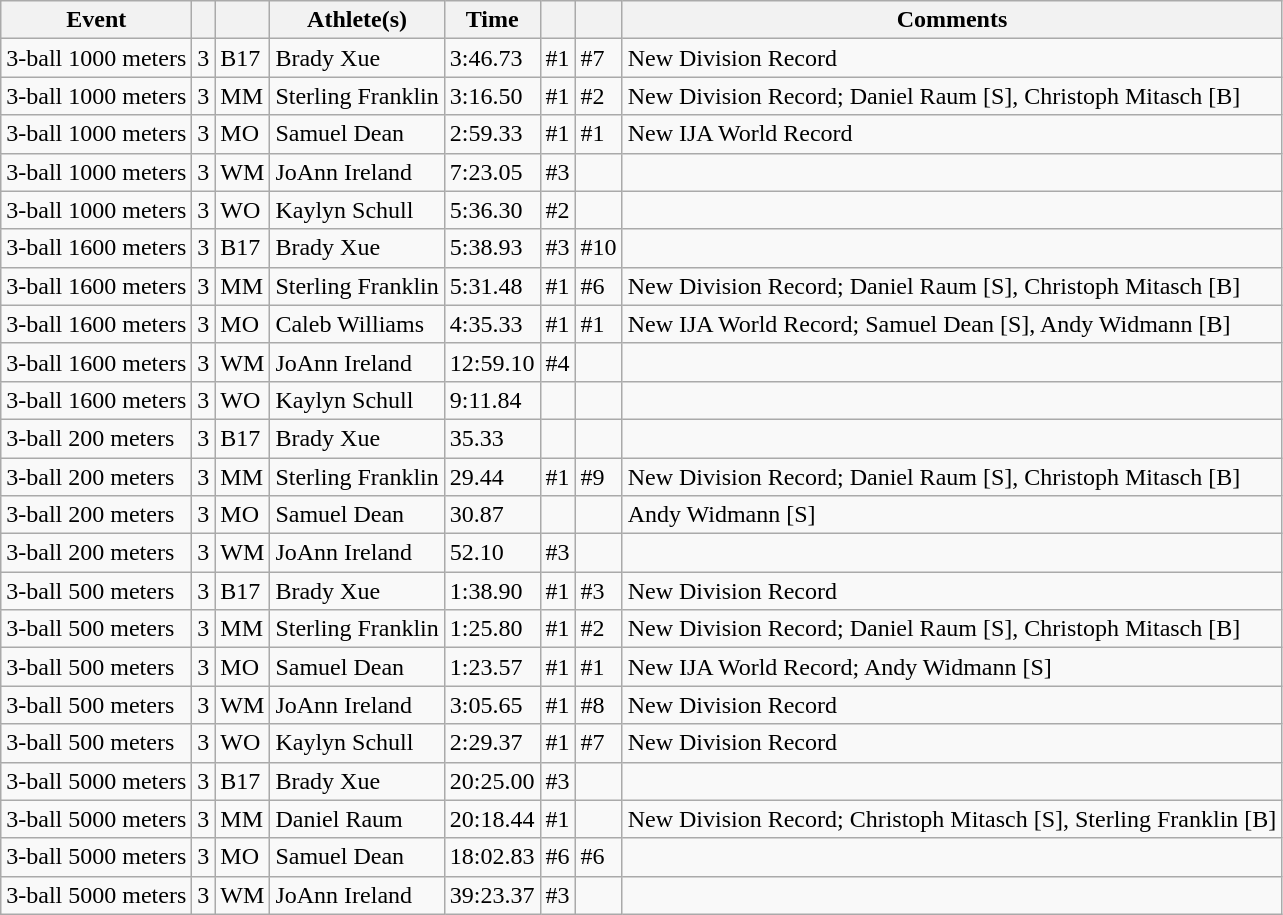<table class="wikitable sortable">
<tr>
<th>Event</th>
<th></th>
<th></th>
<th>Athlete(s)</th>
<th>Time</th>
<th></th>
<th></th>
<th>Comments</th>
</tr>
<tr>
<td>3-ball 1000 meters</td>
<td>3</td>
<td>B17</td>
<td>Brady Xue</td>
<td>3:46.73</td>
<td>#1</td>
<td>#7</td>
<td>New Division Record</td>
</tr>
<tr>
<td>3-ball 1000 meters</td>
<td>3</td>
<td>MM</td>
<td>Sterling Franklin</td>
<td>3:16.50</td>
<td>#1</td>
<td>#2</td>
<td>New Division Record;  Daniel Raum [S], Christoph Mitasch [B]</td>
</tr>
<tr>
<td>3-ball 1000 meters</td>
<td>3</td>
<td>MO</td>
<td>Samuel Dean</td>
<td>2:59.33</td>
<td>#1</td>
<td>#1</td>
<td>New IJA World Record</td>
</tr>
<tr>
<td>3-ball 1000 meters</td>
<td>3</td>
<td>WM</td>
<td>JoAnn Ireland</td>
<td>7:23.05</td>
<td>#3</td>
<td></td>
<td></td>
</tr>
<tr>
<td>3-ball 1000 meters</td>
<td>3</td>
<td>WO</td>
<td>Kaylyn Schull</td>
<td>5:36.30</td>
<td>#2</td>
<td></td>
<td></td>
</tr>
<tr>
<td>3-ball 1600 meters</td>
<td>3</td>
<td>B17</td>
<td>Brady Xue</td>
<td>5:38.93</td>
<td>#3</td>
<td>#10</td>
<td></td>
</tr>
<tr>
<td>3-ball 1600 meters</td>
<td>3</td>
<td>MM</td>
<td>Sterling Franklin</td>
<td>5:31.48</td>
<td>#1</td>
<td>#6</td>
<td>New Division Record;  Daniel Raum [S], Christoph Mitasch [B]</td>
</tr>
<tr>
<td>3-ball 1600 meters</td>
<td>3</td>
<td>MO</td>
<td>Caleb Williams</td>
<td>4:35.33</td>
<td>#1</td>
<td>#1</td>
<td>New IJA World Record;  Samuel Dean [S], Andy Widmann [B]</td>
</tr>
<tr>
<td>3-ball 1600 meters</td>
<td>3</td>
<td>WM</td>
<td>JoAnn Ireland</td>
<td>12:59.10</td>
<td>#4</td>
<td></td>
<td></td>
</tr>
<tr>
<td>3-ball 1600 meters</td>
<td>3</td>
<td>WO</td>
<td>Kaylyn Schull</td>
<td>9:11.84</td>
<td></td>
<td></td>
<td></td>
</tr>
<tr>
<td>3-ball 200 meters</td>
<td>3</td>
<td>B17</td>
<td>Brady Xue</td>
<td>35.33</td>
<td></td>
<td></td>
<td></td>
</tr>
<tr>
<td>3-ball 200 meters</td>
<td>3</td>
<td>MM</td>
<td>Sterling Franklin</td>
<td>29.44</td>
<td>#1</td>
<td>#9</td>
<td>New Division Record;  Daniel Raum [S], Christoph Mitasch [B]</td>
</tr>
<tr>
<td>3-ball 200 meters</td>
<td>3</td>
<td>MO</td>
<td>Samuel Dean</td>
<td>30.87</td>
<td></td>
<td></td>
<td>Andy Widmann [S]</td>
</tr>
<tr>
<td>3-ball 200 meters</td>
<td>3</td>
<td>WM</td>
<td>JoAnn Ireland</td>
<td>52.10</td>
<td>#3</td>
<td></td>
<td></td>
</tr>
<tr>
<td>3-ball 500 meters</td>
<td>3</td>
<td>B17</td>
<td>Brady Xue</td>
<td>1:38.90</td>
<td>#1</td>
<td>#3</td>
<td>New Division Record</td>
</tr>
<tr>
<td>3-ball 500 meters</td>
<td>3</td>
<td>MM</td>
<td>Sterling Franklin</td>
<td>1:25.80</td>
<td>#1</td>
<td>#2</td>
<td>New Division Record;  Daniel Raum [S], Christoph Mitasch [B]</td>
</tr>
<tr>
<td>3-ball 500 meters</td>
<td>3</td>
<td>MO</td>
<td>Samuel Dean</td>
<td>1:23.57</td>
<td>#1</td>
<td>#1</td>
<td>New IJA World Record;  Andy Widmann [S]</td>
</tr>
<tr>
<td>3-ball 500 meters</td>
<td>3</td>
<td>WM</td>
<td>JoAnn Ireland</td>
<td>3:05.65</td>
<td>#1</td>
<td>#8</td>
<td>New Division Record</td>
</tr>
<tr>
<td>3-ball 500 meters</td>
<td>3</td>
<td>WO</td>
<td>Kaylyn Schull</td>
<td>2:29.37</td>
<td>#1</td>
<td>#7</td>
<td>New Division Record</td>
</tr>
<tr>
<td>3-ball 5000 meters</td>
<td>3</td>
<td>B17</td>
<td>Brady Xue</td>
<td>20:25.00</td>
<td>#3</td>
<td></td>
<td></td>
</tr>
<tr>
<td>3-ball 5000 meters</td>
<td>3</td>
<td>MM</td>
<td>Daniel Raum</td>
<td>20:18.44</td>
<td>#1</td>
<td></td>
<td>New Division Record;  Christoph Mitasch [S], Sterling Franklin [B]</td>
</tr>
<tr>
<td>3-ball 5000 meters</td>
<td>3</td>
<td>MO</td>
<td>Samuel Dean</td>
<td>18:02.83</td>
<td>#6</td>
<td>#6</td>
<td></td>
</tr>
<tr>
<td>3-ball 5000 meters</td>
<td>3</td>
<td>WM</td>
<td>JoAnn Ireland</td>
<td>39:23.37</td>
<td>#3</td>
<td></td>
<td></td>
</tr>
</table>
